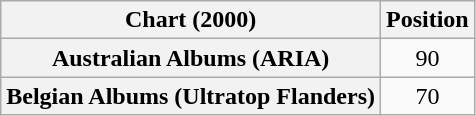<table class="wikitable sortable plainrowheaders" style="text-align:center">
<tr>
<th scope="col">Chart (2000)</th>
<th scope="col">Position</th>
</tr>
<tr>
<th scope="row">Australian Albums (ARIA)</th>
<td>90</td>
</tr>
<tr>
<th scope="row">Belgian Albums (Ultratop Flanders)</th>
<td>70</td>
</tr>
</table>
